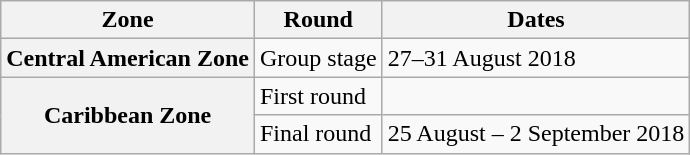<table class="wikitable">
<tr>
<th>Zone</th>
<th>Round</th>
<th>Dates</th>
</tr>
<tr>
<th>Central American Zone</th>
<td>Group stage</td>
<td>27–31 August 2018</td>
</tr>
<tr>
<th rowspan=2>Caribbean Zone</th>
<td>First round</td>
<td></td>
</tr>
<tr>
<td>Final round</td>
<td>25 August – 2 September 2018</td>
</tr>
</table>
